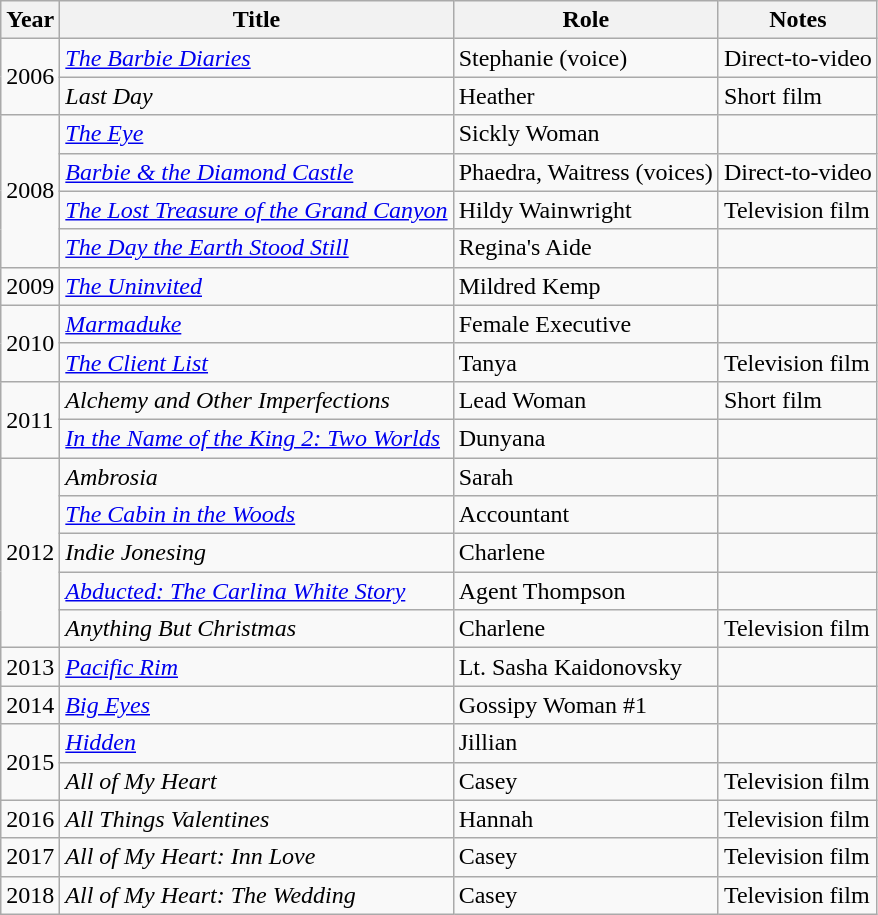<table class="wikitable sortable">
<tr>
<th>Year</th>
<th>Title</th>
<th>Role</th>
<th class="unsortable">Notes</th>
</tr>
<tr>
<td rowspan="2">2006</td>
<td data-sort-value="Barbie Diaries, The"><em><a href='#'>The Barbie Diaries</a></em></td>
<td>Stephanie (voice)</td>
<td>Direct-to-video</td>
</tr>
<tr>
<td><em>Last Day</em></td>
<td>Heather</td>
<td>Short film</td>
</tr>
<tr>
<td rowspan="4">2008</td>
<td data-sort-value="Eye, The"><em><a href='#'>The Eye</a></em></td>
<td>Sickly Woman</td>
<td></td>
</tr>
<tr>
<td><em><a href='#'>Barbie & the Diamond Castle</a></em></td>
<td>Phaedra, Waitress (voices)</td>
<td>Direct-to-video</td>
</tr>
<tr>
<td data-sort-value="Lost Treasure of the Grand Canyon, The"><em><a href='#'>The Lost Treasure of the Grand Canyon</a></em></td>
<td>Hildy Wainwright</td>
<td>Television film</td>
</tr>
<tr>
<td data-sort-value="Day the Earth Stood Still, The"><em><a href='#'>The Day the Earth Stood Still</a></em></td>
<td>Regina's Aide</td>
<td></td>
</tr>
<tr>
<td>2009</td>
<td data-sort-value="Uninvited, The"><em><a href='#'>The Uninvited</a></em></td>
<td>Mildred Kemp</td>
<td></td>
</tr>
<tr>
<td rowspan="2">2010</td>
<td><em><a href='#'>Marmaduke</a></em></td>
<td>Female Executive</td>
<td></td>
</tr>
<tr>
<td data-sort-value="Client List, The"><em><a href='#'>The Client List</a></em></td>
<td>Tanya</td>
<td>Television film</td>
</tr>
<tr>
<td rowspan="2">2011</td>
<td><em>Alchemy and Other Imperfections</em></td>
<td>Lead Woman</td>
<td>Short film</td>
</tr>
<tr>
<td><em><a href='#'>In the Name of the King 2: Two Worlds</a></em></td>
<td>Dunyana</td>
<td></td>
</tr>
<tr>
<td rowspan="5">2012</td>
<td><em>Ambrosia</em></td>
<td>Sarah</td>
<td></td>
</tr>
<tr>
<td data-sort-value="Cabin in the Woods, The"><em><a href='#'>The Cabin in the Woods</a></em></td>
<td>Accountant</td>
<td></td>
</tr>
<tr>
<td><em>Indie Jonesing</em></td>
<td>Charlene</td>
<td></td>
</tr>
<tr>
<td><em><a href='#'>Abducted: The Carlina White Story</a></em></td>
<td>Agent Thompson</td>
<td></td>
</tr>
<tr>
<td><em>Anything But Christmas</em></td>
<td>Charlene</td>
<td>Television film</td>
</tr>
<tr>
<td>2013</td>
<td><em><a href='#'>Pacific Rim</a></em></td>
<td>Lt. Sasha Kaidonovsky</td>
<td></td>
</tr>
<tr>
<td>2014</td>
<td><em><a href='#'>Big Eyes</a></em></td>
<td>Gossipy Woman #1</td>
<td></td>
</tr>
<tr>
<td rowspan="2">2015</td>
<td><em><a href='#'>Hidden</a></em></td>
<td>Jillian</td>
<td></td>
</tr>
<tr>
<td><em>All of My Heart</em></td>
<td>Casey</td>
<td>Television film</td>
</tr>
<tr>
<td>2016</td>
<td><em>All Things Valentines</em></td>
<td>Hannah</td>
<td>Television film</td>
</tr>
<tr>
<td>2017</td>
<td><em>All of My Heart: Inn Love</em></td>
<td>Casey</td>
<td>Television film</td>
</tr>
<tr>
<td>2018</td>
<td><em>All of My Heart: The Wedding</em></td>
<td>Casey</td>
<td>Television film</td>
</tr>
</table>
